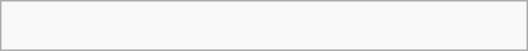<table class=infobox style="width:22em; text-align:left; vertical-align:middle; background-color:#white;">
<tr>
</tr>
<tr>
<td style="text-align:center;"> <br></td>
</tr>
</table>
